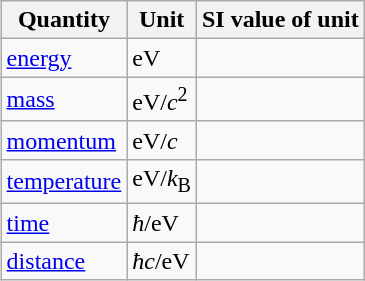<table class="wikitable" style="float:right; margin:0 0 1em 1em;">
<tr>
<th>Quantity</th>
<th>Unit</th>
<th>SI value of unit</th>
</tr>
<tr>
<td><a href='#'>energy</a></td>
<td>eV</td>
<td></td>
</tr>
<tr>
<td><a href='#'>mass</a></td>
<td>eV/<em>c</em><sup>2</sup></td>
<td></td>
</tr>
<tr>
<td><a href='#'>momentum</a></td>
<td>eV/<em>c</em></td>
<td></td>
</tr>
<tr>
<td><a href='#'>temperature</a></td>
<td>eV/<em>k</em><sub>B</sub></td>
<td></td>
</tr>
<tr>
<td><a href='#'>time</a></td>
<td><em>ħ</em>/eV</td>
<td></td>
</tr>
<tr>
<td><a href='#'>distance</a></td>
<td><em>ħc</em>/eV</td>
<td></td>
</tr>
</table>
